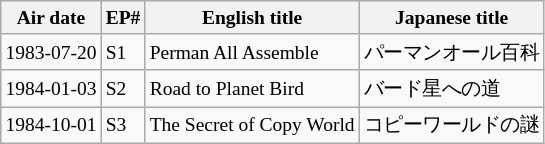<table class="wikitable" style="font-size:small;">
<tr>
<th>Air date</th>
<th>EP#</th>
<th>English title</th>
<th>Japanese title</th>
</tr>
<tr>
<td>1983‑07‑20</td>
<td>S1</td>
<td>Perman All Assemble</td>
<td>パーマンオール百科</td>
</tr>
<tr>
<td>1984‑01‑03</td>
<td>S2</td>
<td>Road to Planet Bird</td>
<td>バード星への道</td>
</tr>
<tr>
<td>1984‑10‑01</td>
<td>S3</td>
<td>The Secret of Copy World</td>
<td>コピーワールドの謎</td>
</tr>
</table>
